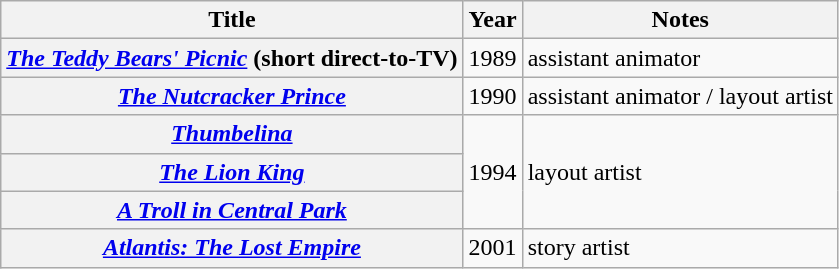<table class="wikitable plainrowheaders sortable">
<tr>
<th>Title</th>
<th>Year</th>
<th>Notes</th>
</tr>
<tr>
<th scope="row"><a href='#'><em>The Teddy Bears' Picnic</em></a> (short direct-to-TV)</th>
<td>1989</td>
<td>assistant animator</td>
</tr>
<tr>
<th scope="row"><em><a href='#'>The Nutcracker Prince</a></em></th>
<td>1990</td>
<td>assistant animator / layout artist</td>
</tr>
<tr>
<th scope="row"><em><a href='#'>Thumbelina</a></em></th>
<td rowspan="3">1994</td>
<td rowspan="3">layout artist</td>
</tr>
<tr>
<th scope="row"><em><a href='#'>The Lion King</a></em></th>
</tr>
<tr>
<th scope="row"><em><a href='#'>A Troll in Central Park</a></em></th>
</tr>
<tr>
<th scope="row"><em><a href='#'>Atlantis: The Lost Empire</a></em></th>
<td>2001</td>
<td>story artist</td>
</tr>
</table>
